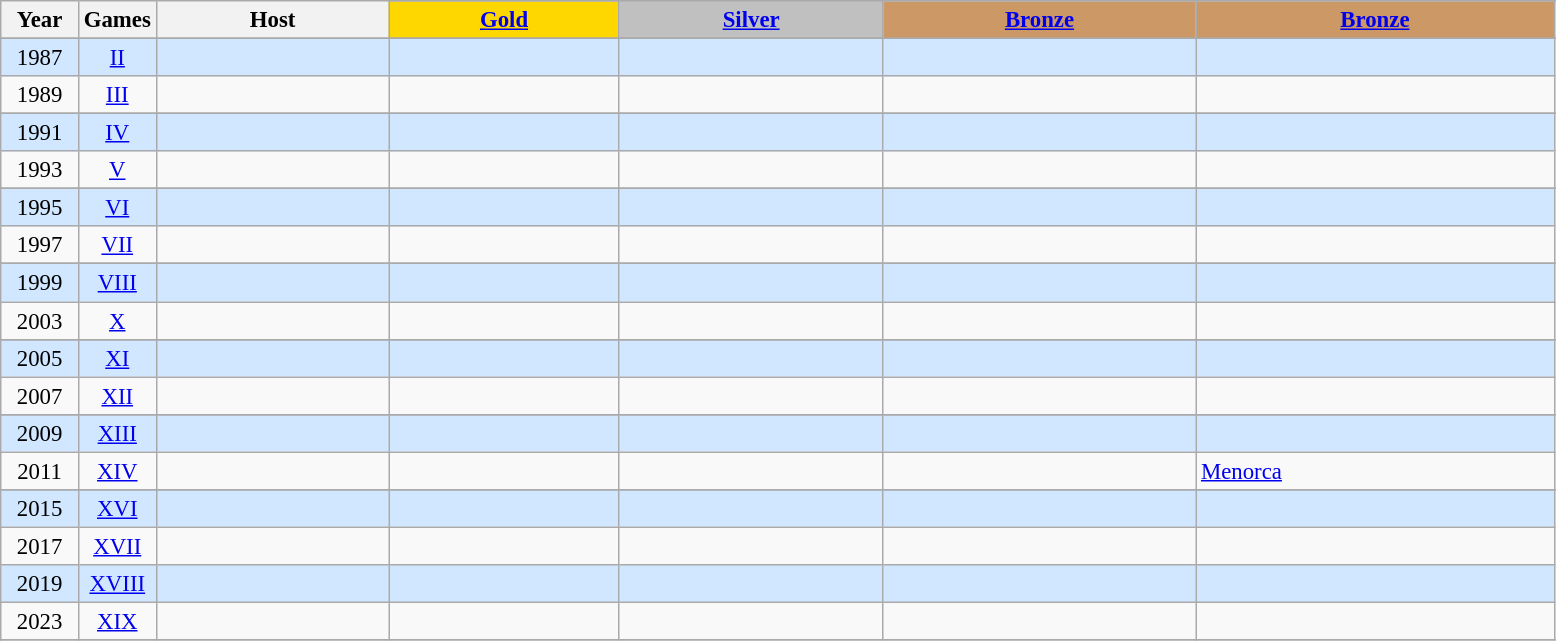<table class="wikitable" style="text-align: center; font-size:95%;">
<tr>
<th rowspan="2" style="width:5%;">Year</th>
<th rowspan="2" style="width:5%;">Games</th>
<th rowspan="2" style="width:15%;">Host</th>
</tr>
<tr>
<th style="background-color: gold"><a href='#'>Gold</a></th>
<th style="background-color: silver"><a href='#'>Silver</a></th>
<th style="background-color: #CC9966"><a href='#'>Bronze</a></th>
<th style="background-color: #CC9966"><a href='#'>Bronze</a></th>
</tr>
<tr>
</tr>
<tr style="text-align:center; background:#d0e7ff;">
<td>1987</td>
<td align=center><a href='#'>II</a></td>
<td align="left"></td>
<td align="left"></td>
<td align="left"></td>
<td align="left"></td>
<td></td>
</tr>
<tr>
<td>1989</td>
<td align=center><a href='#'>III</a></td>
<td align="left"></td>
<td align="left"></td>
<td align="left"></td>
<td align="left"></td>
<td></td>
</tr>
<tr>
</tr>
<tr style="text-align:center; background:#d0e7ff;">
<td>1991</td>
<td align=center><a href='#'>IV</a></td>
<td align="left"></td>
<td align="left"></td>
<td align="left"></td>
<td align="left"></td>
<td></td>
</tr>
<tr>
<td>1993</td>
<td align=center><a href='#'>V</a></td>
<td align="left"></td>
<td align="left"></td>
<td align="left"></td>
<td align="left"></td>
<td></td>
</tr>
<tr>
</tr>
<tr style="text-align:center; background:#d0e7ff;">
<td>1995</td>
<td align=center><a href='#'>VI</a></td>
<td align="left"></td>
<td align="left"></td>
<td align="left"></td>
<td align="left"></td>
<td align="left"></td>
</tr>
<tr>
<td>1997</td>
<td align=center><a href='#'>VII</a></td>
<td align="left"></td>
<td align="left"></td>
<td align="left"></td>
<td align="left"></td>
<td></td>
</tr>
<tr>
</tr>
<tr style="text-align:center; background:#d0e7ff;">
<td>1999</td>
<td align=center><a href='#'>VIII</a></td>
<td align="left"></td>
<td align="left"></td>
<td align="left"></td>
<td align="left"></td>
<td></td>
</tr>
<tr>
<td>2003</td>
<td align=center><a href='#'>X</a></td>
<td align="left"></td>
<td align="left"></td>
<td align="left"></td>
<td align="left"></td>
<td></td>
</tr>
<tr>
</tr>
<tr style="text-align:center; background:#d0e7ff;">
<td>2005</td>
<td align=center><a href='#'>XI</a></td>
<td align="left"></td>
<td align="left"></td>
<td align="left"></td>
<td align="left"></td>
<td align="left"></td>
</tr>
<tr>
<td>2007</td>
<td align=center><a href='#'>XII</a></td>
<td align="left"></td>
<td align="left"></td>
<td align="left"> </td>
<td align="left"></td>
<td align="left"></td>
</tr>
<tr>
</tr>
<tr style="text-align:center; background:#d0e7ff;">
<td>2009</td>
<td align=center><a href='#'>XIII</a></td>
<td align="left"></td>
<td align="left"></td>
<td align="left"></td>
<td align="left"></td>
<td align="left"></td>
</tr>
<tr>
<td>2011</td>
<td align=center><a href='#'>XIV</a></td>
<td align="left"></td>
<td align="left"></td>
<td align="left"></td>
<td align="left"></td>
<td align="left"> <a href='#'>Menorca</a></td>
</tr>
<tr>
</tr>
<tr style="text-align:center; background:#d0e7ff;">
<td>2015</td>
<td align=center><a href='#'>XVI</a></td>
<td align="left"></td>
<td align="left"> </td>
<td align="left"></td>
<td align="left"></td>
<td></td>
</tr>
<tr>
<td>2017</td>
<td align=center><a href='#'>XVII</a></td>
<td align="left"></td>
<td align="left"></td>
<td align="left"></td>
<td align="left"></td>
<td align="left"></td>
</tr>
<tr style="text-align:center; background:#d0e7ff;">
<td>2019</td>
<td align=center><a href='#'>XVIII</a></td>
<td align="left"></td>
<td align="left"></td>
<td align="left"></td>
<td align="left"></td>
<td align="left"></td>
</tr>
<tr>
<td>2023</td>
<td align=center><a href='#'>XIX</a></td>
<td align="left"></td>
<td align="left"></td>
<td align="left"></td>
<td align="left"></td>
<td align="left"></td>
</tr>
<tr>
</tr>
</table>
